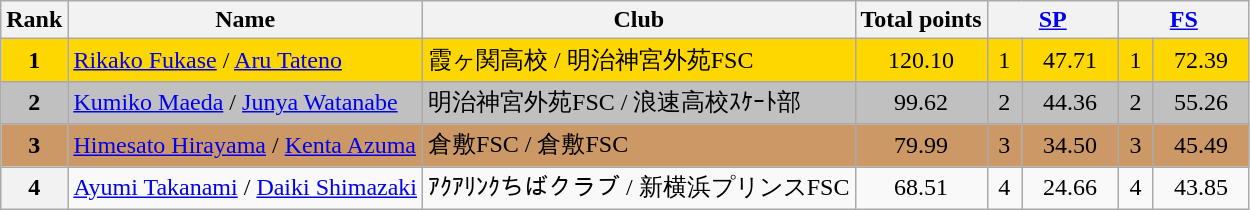<table class="wikitable sortable">
<tr>
<th>Rank</th>
<th>Name</th>
<th>Club</th>
<th>Total points</th>
<th colspan="2" width="80px"><a href='#'>SP</a></th>
<th colspan="2" width="80px"><a href='#'>FS</a></th>
</tr>
<tr bgcolor="gold">
<td align="center"><strong>1</strong></td>
<td><a href='#'>Rikako Fukase</a> / <a href='#'>Aru Tateno</a></td>
<td>霞ヶ関高校 / 明治神宮外苑FSC</td>
<td align="center">120.10</td>
<td align="center">1</td>
<td align="center">47.71</td>
<td align="center">1</td>
<td align="center">72.39</td>
</tr>
<tr bgcolor="silver">
<td align="center"><strong>2</strong></td>
<td><a href='#'>Kumiko Maeda</a> / <a href='#'>Junya Watanabe</a></td>
<td>明治神宮外苑FSC / 浪速高校ｽｹｰﾄ部</td>
<td align="center">99.62</td>
<td align="center">2</td>
<td align="center">44.36</td>
<td align="center">2</td>
<td align="center">55.26</td>
</tr>
<tr bgcolor="cc9966">
<td align="center"><strong>3</strong></td>
<td><a href='#'>Himesato Hirayama</a> / <a href='#'>Kenta Azuma</a></td>
<td>倉敷FSC / 倉敷FSC</td>
<td align="center">79.99</td>
<td align="center">3</td>
<td align="center">34.50</td>
<td align="center">3</td>
<td align="center">45.49</td>
</tr>
<tr>
<th>4</th>
<td><a href='#'>Ayumi Takanami</a> / <a href='#'>Daiki Shimazaki</a></td>
<td>ｱｸｱﾘﾝｸちばクラブ / 新横浜プリンスFSC</td>
<td align="center">68.51</td>
<td align="center">4</td>
<td align="center">24.66</td>
<td align="center">4</td>
<td align="center">43.85</td>
</tr>
</table>
